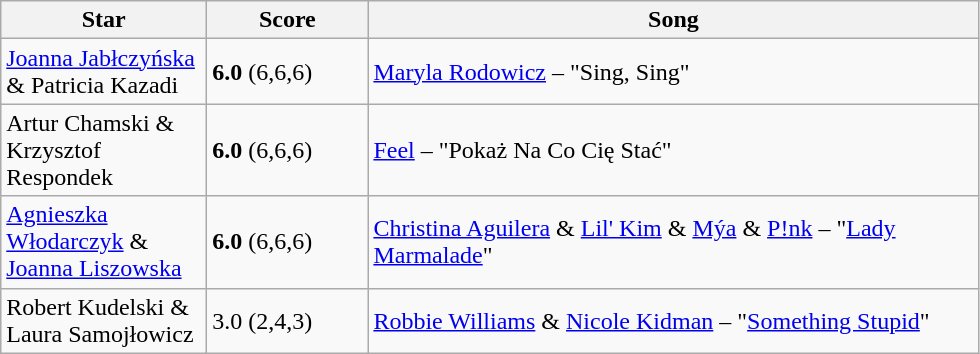<table class="wikitable">
<tr>
<th style="width:130px;">Star</th>
<th style="width:100px;">Score</th>
<th style="width:400px;">Song</th>
</tr>
<tr>
<td><a href='#'>Joanna Jabłczyńska</a> & Patricia Kazadi</td>
<td><strong>6.0</strong> (6,6,6)</td>
<td><a href='#'>Maryla Rodowicz</a> – "Sing, Sing"</td>
</tr>
<tr>
<td>Artur Chamski & Krzysztof Respondek</td>
<td><strong>6.0</strong> (6,6,6)</td>
<td><a href='#'>Feel</a> – "Pokaż Na Co Cię Stać"</td>
</tr>
<tr>
<td><a href='#'>Agnieszka Włodarczyk</a> & <a href='#'>Joanna Liszowska</a></td>
<td><strong>6.0</strong> (6,6,6)</td>
<td><a href='#'>Christina Aguilera</a> & <a href='#'>Lil' Kim</a> & <a href='#'>Mýa</a> & <a href='#'>P!nk</a> – "<a href='#'>Lady Marmalade</a>"</td>
</tr>
<tr>
<td>Robert Kudelski & Laura Samojłowicz</td>
<td>3.0 (2,4,3)</td>
<td><a href='#'>Robbie Williams</a> & <a href='#'>Nicole Kidman</a> – "<a href='#'>Something Stupid</a>"</td>
</tr>
</table>
